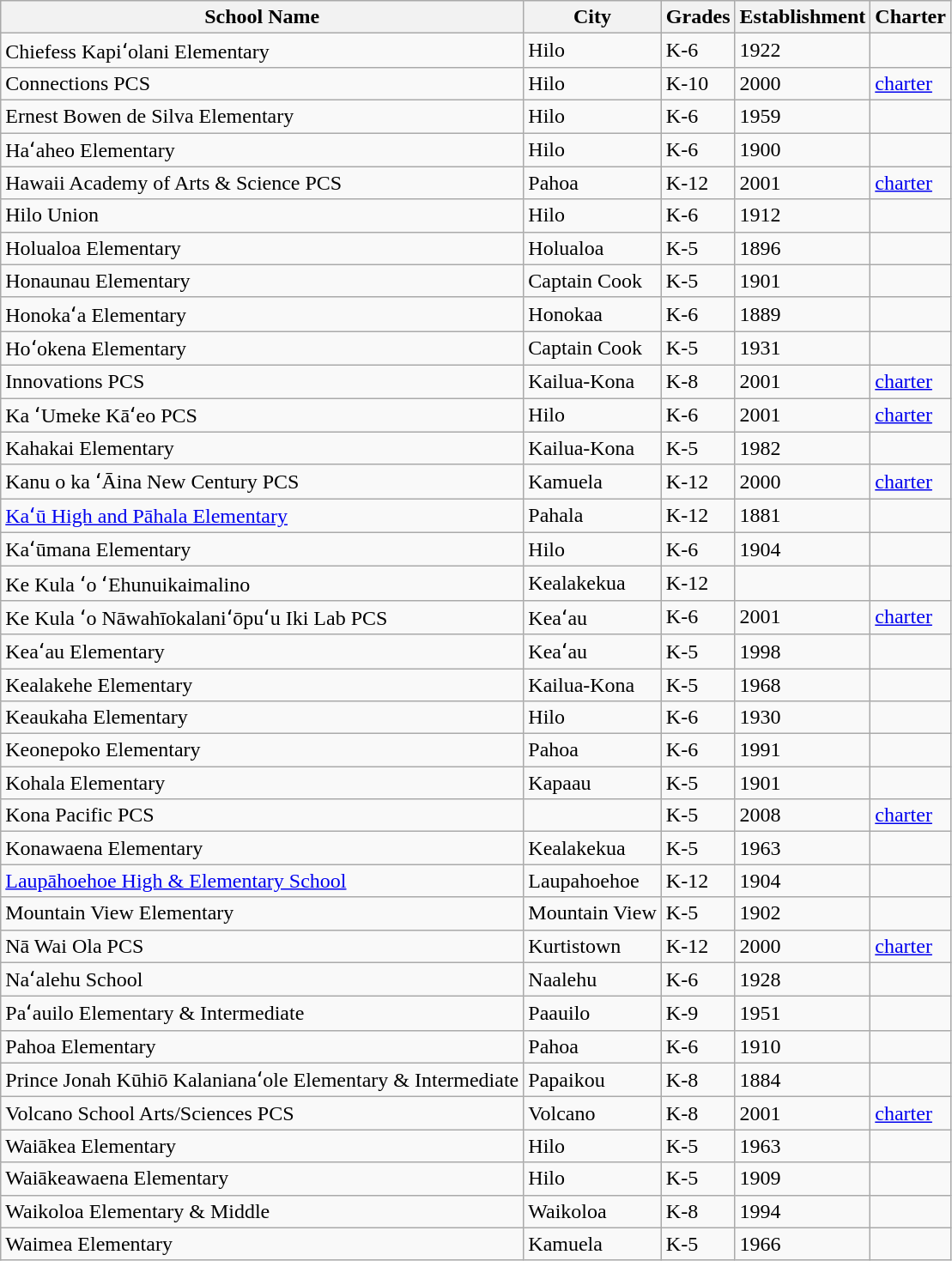<table class="wikitable">
<tr>
<th>School Name</th>
<th>City</th>
<th>Grades</th>
<th>Establishment</th>
<th>Charter</th>
</tr>
<tr>
<td>Chiefess Kapiʻolani Elementary</td>
<td>Hilo</td>
<td>K-6</td>
<td>1922</td>
<td></td>
</tr>
<tr>
<td>Connections PCS</td>
<td>Hilo</td>
<td>K-10</td>
<td>2000</td>
<td><a href='#'>charter</a></td>
</tr>
<tr>
<td>Ernest Bowen de Silva Elementary</td>
<td>Hilo</td>
<td>K-6</td>
<td>1959</td>
<td></td>
</tr>
<tr>
<td>Haʻaheo Elementary</td>
<td>Hilo</td>
<td>K-6</td>
<td>1900</td>
<td></td>
</tr>
<tr>
<td>Hawaii Academy of Arts & Science PCS</td>
<td>Pahoa</td>
<td>K-12</td>
<td>2001</td>
<td><a href='#'>charter</a></td>
</tr>
<tr>
<td>Hilo Union</td>
<td>Hilo</td>
<td>K-6</td>
<td>1912</td>
<td></td>
</tr>
<tr>
<td>Holualoa Elementary</td>
<td>Holualoa</td>
<td>K-5</td>
<td>1896</td>
<td></td>
</tr>
<tr>
<td>Honaunau Elementary</td>
<td>Captain Cook</td>
<td>K-5</td>
<td>1901</td>
<td></td>
</tr>
<tr>
<td>Honokaʻa Elementary</td>
<td>Honokaa</td>
<td>K-6</td>
<td>1889</td>
<td></td>
</tr>
<tr>
<td>Hoʻokena Elementary</td>
<td>Captain Cook</td>
<td>K-5</td>
<td>1931</td>
<td></td>
</tr>
<tr>
<td>Innovations PCS</td>
<td>Kailua-Kona</td>
<td>K-8</td>
<td>2001</td>
<td><a href='#'>charter</a></td>
</tr>
<tr>
<td>Ka ʻUmeke Kāʻeo PCS</td>
<td>Hilo</td>
<td>K-6</td>
<td>2001</td>
<td><a href='#'>charter</a></td>
</tr>
<tr>
<td>Kahakai Elementary</td>
<td>Kailua-Kona</td>
<td>K-5</td>
<td>1982</td>
<td></td>
</tr>
<tr>
<td>Kanu o ka ʻĀina New Century PCS</td>
<td>Kamuela</td>
<td>K-12</td>
<td>2000</td>
<td><a href='#'>charter</a></td>
</tr>
<tr>
<td><a href='#'>Kaʻū High and Pāhala Elementary</a></td>
<td>Pahala</td>
<td>K-12</td>
<td>1881</td>
<td></td>
</tr>
<tr>
<td>Kaʻūmana Elementary</td>
<td>Hilo</td>
<td>K-6</td>
<td>1904</td>
<td></td>
</tr>
<tr>
<td>Ke Kula ʻo ʻEhunuikaimalino</td>
<td>Kealakekua</td>
<td>K-12</td>
<td></td>
<td></td>
</tr>
<tr>
<td>Ke Kula ʻo Nāwahīokalaniʻōpuʻu Iki Lab PCS</td>
<td>Keaʻau</td>
<td>K-6</td>
<td>2001</td>
<td><a href='#'>charter</a></td>
</tr>
<tr>
<td>Keaʻau Elementary</td>
<td>Keaʻau</td>
<td>K-5</td>
<td>1998</td>
<td></td>
</tr>
<tr>
<td>Kealakehe Elementary</td>
<td>Kailua-Kona</td>
<td>K-5</td>
<td>1968</td>
<td></td>
</tr>
<tr>
<td>Keaukaha Elementary</td>
<td>Hilo</td>
<td>K-6</td>
<td>1930</td>
<td></td>
</tr>
<tr>
<td>Keonepoko Elementary</td>
<td>Pahoa</td>
<td>K-6</td>
<td>1991</td>
<td></td>
</tr>
<tr>
<td>Kohala Elementary</td>
<td>Kapaau</td>
<td>K-5</td>
<td>1901</td>
<td></td>
</tr>
<tr>
<td>Kona Pacific PCS</td>
<td></td>
<td>K-5</td>
<td>2008</td>
<td><a href='#'>charter</a></td>
</tr>
<tr>
<td>Konawaena Elementary</td>
<td>Kealakekua</td>
<td>K-5</td>
<td>1963</td>
<td></td>
</tr>
<tr>
<td><a href='#'>Laupāhoehoe High & Elementary School</a></td>
<td>Laupahoehoe</td>
<td>K-12</td>
<td>1904</td>
<td></td>
</tr>
<tr>
<td>Mountain View Elementary</td>
<td>Mountain View</td>
<td>K-5</td>
<td>1902</td>
<td></td>
</tr>
<tr>
<td>Nā Wai Ola PCS</td>
<td>Kurtistown</td>
<td>K-12</td>
<td>2000</td>
<td><a href='#'>charter</a></td>
</tr>
<tr>
<td>Naʻalehu School</td>
<td>Naalehu</td>
<td>K-6</td>
<td>1928</td>
<td></td>
</tr>
<tr>
<td>Paʻauilo Elementary & Intermediate</td>
<td>Paauilo</td>
<td>K-9</td>
<td>1951</td>
<td></td>
</tr>
<tr>
<td>Pahoa Elementary</td>
<td>Pahoa</td>
<td>K-6</td>
<td>1910</td>
<td></td>
</tr>
<tr>
<td>Prince Jonah Kūhiō Kalanianaʻole Elementary & Intermediate</td>
<td>Papaikou</td>
<td>K-8</td>
<td>1884</td>
<td></td>
</tr>
<tr>
<td>Volcano School Arts/Sciences PCS</td>
<td>Volcano</td>
<td>K-8</td>
<td>2001</td>
<td><a href='#'>charter</a></td>
</tr>
<tr>
<td>Waiākea Elementary</td>
<td>Hilo</td>
<td>K-5</td>
<td>1963</td>
<td></td>
</tr>
<tr>
<td>Waiākeawaena Elementary</td>
<td>Hilo</td>
<td>K-5</td>
<td>1909</td>
<td></td>
</tr>
<tr>
<td>Waikoloa Elementary & Middle</td>
<td>Waikoloa</td>
<td>K-8</td>
<td>1994</td>
<td></td>
</tr>
<tr>
<td>Waimea Elementary</td>
<td>Kamuela</td>
<td>K-5</td>
<td>1966</td>
<td></td>
</tr>
</table>
